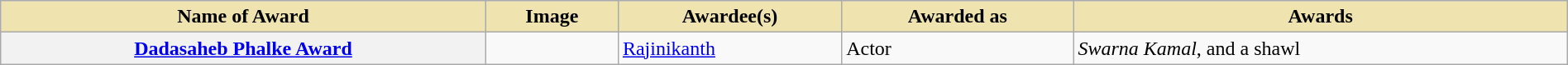<table class="wikitable plainrowheaders" style="width:100%;">
<tr>
<th scope="col" style="background-color:#EFE4B0;">Name of Award</th>
<th scope="col" style="background-color:#EFE4B0;">Image</th>
<th scope="col" style="background-color:#EFE4B0;">Awardee(s)</th>
<th scope="col" style="background-color:#EFE4B0;">Awarded as</th>
<th scope="col" style="background-color:#EFE4B0;">Awards</th>
</tr>
<tr>
<th scope="row"><a href='#'>Dadasaheb Phalke Award</a></th>
<td></td>
<td><a href='#'>Rajinikanth</a></td>
<td>Actor</td>
<td><em>Swarna Kamal</em>,  and a shawl</td>
</tr>
</table>
